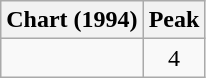<table class="wikitable">
<tr>
<th align="left">Chart (1994)</th>
<th align="center">Peak</th>
</tr>
<tr>
<td align="left"></td>
<td align="center">4</td>
</tr>
</table>
